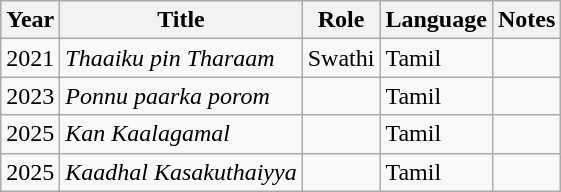<table class="wikitable sortable">
<tr>
<th>Year</th>
<th>Title</th>
<th>Role</th>
<th>Language</th>
<th>Notes</th>
</tr>
<tr>
<td>2021</td>
<td><em>Thaaiku pin Tharaam</em></td>
<td>Swathi</td>
<td>Tamil</td>
<td></td>
</tr>
<tr>
<td>2023</td>
<td><em>Ponnu paarka porom</em></td>
<td></td>
<td>Tamil</td>
<td></td>
</tr>
<tr>
<td>2025</td>
<td><em>Kan Kaalagamal</em></td>
<td></td>
<td>Tamil</td>
<td></td>
</tr>
<tr>
<td>2025</td>
<td><em>Kaadhal Kasakuthaiyya</em></td>
<td></td>
<td>Tamil</td>
<td></td>
</tr>
</table>
